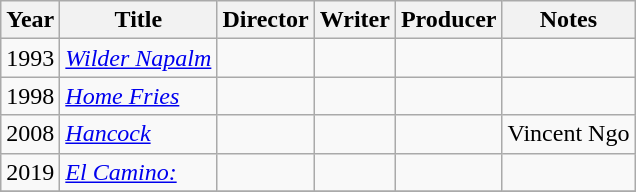<table class="wikitable">
<tr>
<th>Year</th>
<th>Title</th>
<th>Director</th>
<th>Writer</th>
<th>Producer</th>
<th>Notes</th>
</tr>
<tr>
<td>1993</td>
<td><em><a href='#'>Wilder Napalm</a></em></td>
<td></td>
<td></td>
<td></td>
<td></td>
</tr>
<tr>
<td>1998</td>
<td><em><a href='#'>Home Fries</a></em></td>
<td></td>
<td></td>
<td></td>
<td></td>
</tr>
<tr>
<td>2008</td>
<td><em><a href='#'>Hancock</a></em></td>
<td></td>
<td></td>
<td></td>
<td> Vincent Ngo</td>
</tr>
<tr>
<td>2019</td>
<td><em><a href='#'>El Camino: </a></em></td>
<td></td>
<td></td>
<td></td>
<td></td>
</tr>
<tr>
</tr>
</table>
